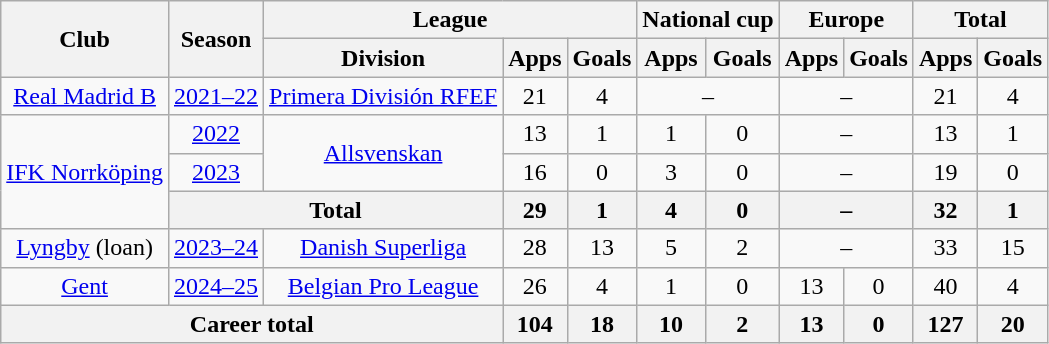<table class="wikitable" style="text-align:center">
<tr>
<th rowspan="2">Club</th>
<th rowspan="2">Season</th>
<th colspan="3">League</th>
<th colspan="2">National cup</th>
<th colspan="2">Europe</th>
<th colspan="2">Total</th>
</tr>
<tr>
<th>Division</th>
<th>Apps</th>
<th>Goals</th>
<th>Apps</th>
<th>Goals</th>
<th>Apps</th>
<th>Goals</th>
<th>Apps</th>
<th>Goals</th>
</tr>
<tr>
<td><a href='#'>Real Madrid B</a></td>
<td><a href='#'>2021–22</a></td>
<td><a href='#'>Primera División RFEF</a></td>
<td>21</td>
<td>4</td>
<td colspan="2">–</td>
<td colspan="2">–</td>
<td>21</td>
<td>4</td>
</tr>
<tr>
<td rowspan="3"><a href='#'>IFK Norrköping</a></td>
<td><a href='#'>2022</a></td>
<td rowspan="2"><a href='#'>Allsvenskan</a></td>
<td>13</td>
<td>1</td>
<td>1</td>
<td>0</td>
<td colspan="2">–</td>
<td>13</td>
<td>1</td>
</tr>
<tr>
<td><a href='#'>2023</a></td>
<td>16</td>
<td>0</td>
<td>3</td>
<td>0</td>
<td colspan="2">–</td>
<td>19</td>
<td>0</td>
</tr>
<tr>
<th colspan="2">Total</th>
<th>29</th>
<th>1</th>
<th>4</th>
<th>0</th>
<th colspan="2">–</th>
<th>32</th>
<th>1</th>
</tr>
<tr>
<td><a href='#'>Lyngby</a> (loan)</td>
<td><a href='#'>2023–24</a></td>
<td><a href='#'>Danish Superliga</a></td>
<td>28</td>
<td>13</td>
<td>5</td>
<td>2</td>
<td colspan="2">–</td>
<td>33</td>
<td>15</td>
</tr>
<tr>
<td><a href='#'>Gent</a></td>
<td><a href='#'>2024–25</a></td>
<td><a href='#'>Belgian Pro League</a></td>
<td>26</td>
<td>4</td>
<td>1</td>
<td>0</td>
<td>13</td>
<td>0</td>
<td>40</td>
<td>4</td>
</tr>
<tr>
<th colspan="3">Career total</th>
<th>104</th>
<th>18</th>
<th>10</th>
<th>2</th>
<th>13</th>
<th>0</th>
<th>127</th>
<th>20</th>
</tr>
</table>
